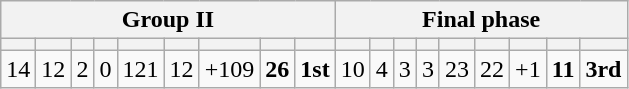<table class="wikitable">
<tr>
<th colspan="9">Group II</th>
<th colspan="9">Final phase</th>
</tr>
<tr>
<th></th>
<th></th>
<th></th>
<th></th>
<th></th>
<th></th>
<th></th>
<th></th>
<th></th>
<th></th>
<th></th>
<th></th>
<th></th>
<th></th>
<th></th>
<th></th>
<th></th>
<th></th>
</tr>
<tr>
<td>14</td>
<td>12</td>
<td>2</td>
<td>0</td>
<td>121</td>
<td>12</td>
<td>+109</td>
<td><strong>26</strong></td>
<td><strong>1st</strong></td>
<td>10</td>
<td>4</td>
<td>3</td>
<td>3</td>
<td>23</td>
<td>22</td>
<td>+1</td>
<td><strong>11</strong></td>
<td><strong>3rd</strong></td>
</tr>
</table>
